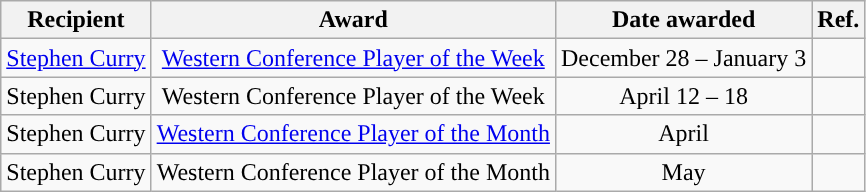<table class="wikitable sortable mw-collapsible" style="text-align: center">
<tr>
<th>Recipient</th>
<th>Award</th>
<th>Date awarded</th>
<th>Ref.</th>
</tr>
<tr>
<td><a href='#'>Stephen Curry</a></td>
<td><a href='#'>Western Conference Player of the Week</a></td>
<td>December 28 – January 3</td>
<td></td>
</tr>
<tr>
<td>Stephen Curry</td>
<td>Western Conference Player of the Week</td>
<td>April 12 – 18</td>
<td></td>
</tr>
<tr>
<td>Stephen Curry</td>
<td><a href='#'>Western Conference Player of the Month</a></td>
<td>April</td>
<td></td>
</tr>
<tr>
<td>Stephen Curry</td>
<td>Western Conference Player of the Month</td>
<td>May</td>
<td></td>
</tr>
</table>
